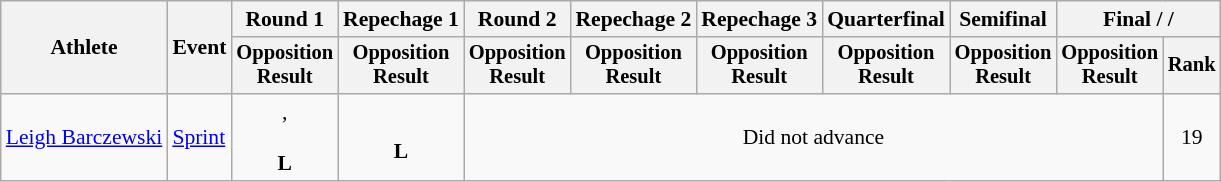<table class=wikitable style=font-size:90%;text-align:center>
<tr>
<th rowspan=2>Athlete</th>
<th rowspan=2>Event</th>
<th>Round 1</th>
<th>Repechage 1</th>
<th>Round 2</th>
<th>Repechage 2</th>
<th>Repechage 3</th>
<th>Quarterfinal</th>
<th>Semifinal</th>
<th colspan=2>Final /  / </th>
</tr>
<tr style=font-size:95%>
<th>Opposition<br>Result</th>
<th>Opposition<br>Result</th>
<th>Opposition<br>Result</th>
<th>Opposition<br>Result</th>
<th>Opposition<br>Result</th>
<th>Opposition<br>Result</th>
<th>Opposition<br>Result</th>
<th>Opposition<br>Result</th>
<th>Rank</th>
</tr>
<tr>
<td align=left><a href='#'>Leigh Barczewski</a></td>
<td align=left><a href='#'>Sprint</a></td>
<td>,<br><br><strong>L</strong></td>
<td><br><strong>L</strong> </td>
<td colspan=6>Did not advance</td>
<td>19</td>
</tr>
</table>
